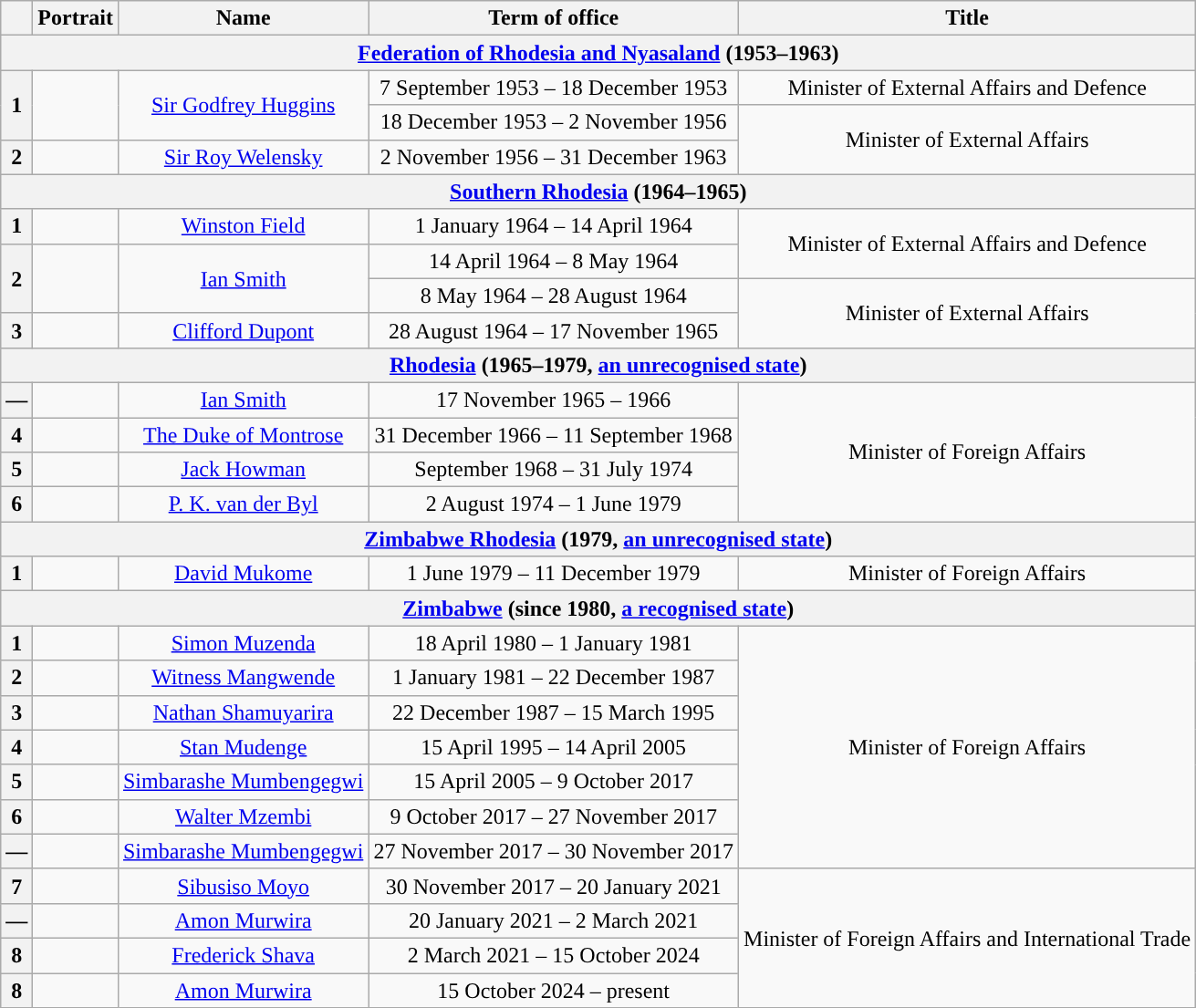<table class="wikitable" style="text-align:center;">
<tr>
<th></th>
<th>Portrait</th>
<th>Name<br></th>
<th>Term of office</th>
<th>Title</th>
</tr>
<tr>
<th colspan="5"><a href='#'>Federation of Rhodesia and Nyasaland</a> (1953–1963)</th>
</tr>
<tr>
<th rowspan="2" style="background-color:">1</th>
<td rowspan="2"></td>
<td rowspan="2"><a href='#'>Sir Godfrey Huggins</a><br></td>
<td>7 September 1953 – 18 December 1953</td>
<td>Minister of External Affairs and Defence</td>
</tr>
<tr>
<td>18 December 1953 – 2 November 1956</td>
<td rowspan="2">Minister of External Affairs</td>
</tr>
<tr>
<th style="background-color:">2</th>
<td></td>
<td><a href='#'>Sir Roy Welensky</a><br></td>
<td>2 November 1956 – 31 December 1963</td>
</tr>
<tr>
<th colspan="5"><a href='#'>Southern Rhodesia</a> (1964–1965)</th>
</tr>
<tr>
<th style="background-color:">1</th>
<td></td>
<td><a href='#'>Winston Field</a><br></td>
<td>1 January 1964 – 14 April 1964</td>
<td rowspan="2">Minister of External Affairs and Defence</td>
</tr>
<tr>
<th rowspan="2" style="background-color:">2</th>
<td rowspan="2"></td>
<td rowspan="2"><a href='#'>Ian Smith</a><br></td>
<td>14 April 1964 – 8 May 1964</td>
</tr>
<tr>
<td>8 May 1964 – 28 August 1964</td>
<td rowspan="2">Minister of External Affairs</td>
</tr>
<tr>
<th style="background-color:">3</th>
<td></td>
<td><a href='#'>Clifford Dupont</a><br></td>
<td>28 August 1964 – 17 November 1965</td>
</tr>
<tr>
<th colspan="5"><a href='#'>Rhodesia</a> (1965–1979, <a href='#'>an unrecognised state</a>)</th>
</tr>
<tr>
<th style="background-color:">—</th>
<td></td>
<td><a href='#'>Ian Smith</a><br></td>
<td>17 November 1965 – 1966</td>
<td rowspan="4">Minister of Foreign Affairs</td>
</tr>
<tr>
<th style="background-color:">4</th>
<td></td>
<td><a href='#'>The Duke of Montrose</a><br></td>
<td>31 December 1966 – 11 September 1968</td>
</tr>
<tr>
<th style="background-color:">5</th>
<td></td>
<td><a href='#'>Jack Howman</a><br></td>
<td>September 1968 – 31 July 1974</td>
</tr>
<tr>
<th style="background-color:">6</th>
<td></td>
<td><a href='#'>P. K. van der Byl</a><br></td>
<td>2 August 1974 – 1 June 1979</td>
</tr>
<tr>
<th colspan="5"><a href='#'>Zimbabwe Rhodesia</a> (1979, <a href='#'>an unrecognised state</a>)</th>
</tr>
<tr>
<th style="background-color:">1</th>
<td></td>
<td><a href='#'>David Mukome</a><br></td>
<td>1 June 1979 – 11 December 1979</td>
<td>Minister of Foreign Affairs</td>
</tr>
<tr>
<th colspan="5"><a href='#'>Zimbabwe</a> (since 1980, <a href='#'>a recognised state</a>)</th>
</tr>
<tr>
<th style="background-color:">1</th>
<td></td>
<td><a href='#'>Simon Muzenda</a><br></td>
<td>18 April 1980 – 1 January 1981</td>
<td rowspan="7">Minister of Foreign Affairs</td>
</tr>
<tr>
<th style="background-color:">2</th>
<td></td>
<td><a href='#'>Witness Mangwende</a><br></td>
<td>1 January 1981 – 22 December 1987</td>
</tr>
<tr>
<th style="background-color:">3</th>
<td></td>
<td><a href='#'>Nathan Shamuyarira</a><br></td>
<td>22 December 1987 – 15 March 1995</td>
</tr>
<tr>
<th style="background-color:">4</th>
<td></td>
<td><a href='#'>Stan Mudenge</a><br></td>
<td>15 April 1995 – 14 April 2005</td>
</tr>
<tr>
<th style="background-color:">5</th>
<td></td>
<td><a href='#'>Simbarashe Mumbengegwi</a><br></td>
<td>15 April 2005 – 9 October 2017</td>
</tr>
<tr>
<th style="background-color:">6</th>
<td></td>
<td><a href='#'>Walter Mzembi</a><br></td>
<td>9 October 2017 – 27 November 2017</td>
</tr>
<tr>
<th style="background-color:">—</th>
<td></td>
<td><a href='#'>Simbarashe Mumbengegwi</a><br></td>
<td>27 November 2017 – 30 November 2017</td>
</tr>
<tr>
<th style="background-color:">7</th>
<td></td>
<td><a href='#'>Sibusiso Moyo</a><br></td>
<td>30 November 2017 – 20 January 2021</td>
<td rowspan="4">Minister of Foreign Affairs and International Trade</td>
</tr>
<tr>
<th style="background-color:">—</th>
<td></td>
<td><a href='#'>Amon Murwira</a><br></td>
<td>20 January 2021 – 2 March 2021</td>
</tr>
<tr>
<th style="background-color:">8</th>
<td></td>
<td><a href='#'>Frederick Shava</a><br></td>
<td>2 March 2021 – 15 October 2024</td>
</tr>
<tr>
<th style="background-color:">8</th>
<td></td>
<td><a href='#'>Amon Murwira</a><br></td>
<td>15 October 2024 – present</td>
</tr>
</table>
